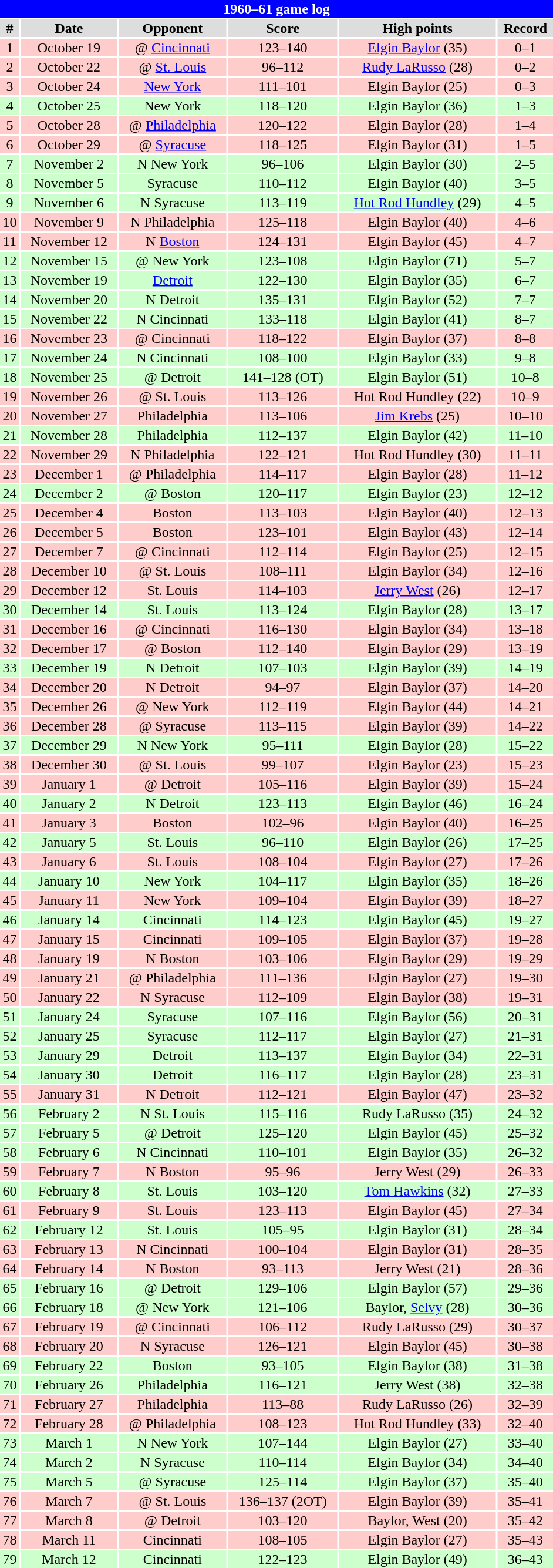<table class="toccolours collapsible" width=50% style="clear:both; margin:1.5em auto; text-align:center">
<tr>
<th colspan=11 style="background:#0000FF;color:#FFFFFF;">1960–61 game log</th>
</tr>
<tr align="center" bgcolor="#dddddd">
<td><strong>#</strong></td>
<td><strong>Date</strong></td>
<td><strong>Opponent</strong></td>
<td><strong>Score</strong></td>
<td><strong>High points</strong></td>
<td><strong>Record</strong></td>
</tr>
<tr align="center" bgcolor="ffcccc">
<td>1</td>
<td>October 19</td>
<td>@ <a href='#'>Cincinnati</a></td>
<td>123–140</td>
<td><a href='#'>Elgin Baylor</a> (35)</td>
<td>0–1</td>
</tr>
<tr align="center" bgcolor="ffcccc">
<td>2</td>
<td>October 22</td>
<td>@ <a href='#'>St. Louis</a></td>
<td>96–112</td>
<td><a href='#'>Rudy LaRusso</a> (28)</td>
<td>0–2</td>
</tr>
<tr align="center" bgcolor="ffcccc">
<td>3</td>
<td>October 24</td>
<td><a href='#'>New York</a></td>
<td>111–101</td>
<td>Elgin Baylor (25)</td>
<td>0–3</td>
</tr>
<tr align="center" bgcolor="ccffcc">
<td>4</td>
<td>October 25</td>
<td>New York</td>
<td>118–120</td>
<td>Elgin Baylor (36)</td>
<td>1–3</td>
</tr>
<tr align="center" bgcolor="ffcccc">
<td>5</td>
<td>October 28</td>
<td>@ <a href='#'>Philadelphia</a></td>
<td>120–122</td>
<td>Elgin Baylor (28)</td>
<td>1–4</td>
</tr>
<tr align="center" bgcolor="ffcccc">
<td>6</td>
<td>October 29</td>
<td>@ <a href='#'>Syracuse</a></td>
<td>118–125</td>
<td>Elgin Baylor (31)</td>
<td>1–5</td>
</tr>
<tr align="center" bgcolor="ccffcc">
<td>7</td>
<td>November 2</td>
<td>N New York</td>
<td>96–106</td>
<td>Elgin Baylor (30)</td>
<td>2–5</td>
</tr>
<tr align="center" bgcolor="ccffcc">
<td>8</td>
<td>November 5</td>
<td>Syracuse</td>
<td>110–112</td>
<td>Elgin Baylor (40)</td>
<td>3–5</td>
</tr>
<tr align="center" bgcolor="ccffcc">
<td>9</td>
<td>November 6</td>
<td>N Syracuse</td>
<td>113–119</td>
<td><a href='#'>Hot Rod Hundley</a> (29)</td>
<td>4–5</td>
</tr>
<tr align="center" bgcolor="ffcccc">
<td>10</td>
<td>November 9</td>
<td>N Philadelphia</td>
<td>125–118</td>
<td>Elgin Baylor (40)</td>
<td>4–6</td>
</tr>
<tr align="center" bgcolor="ffcccc">
<td>11</td>
<td>November 12</td>
<td>N <a href='#'>Boston</a></td>
<td>124–131</td>
<td>Elgin Baylor (45)</td>
<td>4–7</td>
</tr>
<tr align="center" bgcolor="ccffcc">
<td>12</td>
<td>November 15</td>
<td>@ New York</td>
<td>123–108</td>
<td>Elgin Baylor (71)</td>
<td>5–7</td>
</tr>
<tr align="center" bgcolor="ccffcc">
<td>13</td>
<td>November 19</td>
<td><a href='#'>Detroit</a></td>
<td>122–130</td>
<td>Elgin Baylor (35)</td>
<td>6–7</td>
</tr>
<tr align="center" bgcolor="ccffcc">
<td>14</td>
<td>November 20</td>
<td>N Detroit</td>
<td>135–131</td>
<td>Elgin Baylor (52)</td>
<td>7–7</td>
</tr>
<tr align="center" bgcolor="ccffcc">
<td>15</td>
<td>November 22</td>
<td>N Cincinnati</td>
<td>133–118</td>
<td>Elgin Baylor (41)</td>
<td>8–7</td>
</tr>
<tr align="center" bgcolor="ffcccc">
<td>16</td>
<td>November 23</td>
<td>@ Cincinnati</td>
<td>118–122</td>
<td>Elgin Baylor (37)</td>
<td>8–8</td>
</tr>
<tr align="center" bgcolor="ccffcc">
<td>17</td>
<td>November 24</td>
<td>N Cincinnati</td>
<td>108–100</td>
<td>Elgin Baylor (33)</td>
<td>9–8</td>
</tr>
<tr align="center" bgcolor="ccffcc">
<td>18</td>
<td>November 25</td>
<td>@ Detroit</td>
<td>141–128 (OT)</td>
<td>Elgin Baylor (51)</td>
<td>10–8</td>
</tr>
<tr align="center" bgcolor="ffcccc">
<td>19</td>
<td>November 26</td>
<td>@ St. Louis</td>
<td>113–126</td>
<td>Hot Rod Hundley (22)</td>
<td>10–9</td>
</tr>
<tr align="center" bgcolor="ffcccc">
<td>20</td>
<td>November 27</td>
<td>Philadelphia</td>
<td>113–106</td>
<td><a href='#'>Jim Krebs</a> (25)</td>
<td>10–10</td>
</tr>
<tr align="center" bgcolor="ccffcc">
<td>21</td>
<td>November 28</td>
<td>Philadelphia</td>
<td>112–137</td>
<td>Elgin Baylor (42)</td>
<td>11–10</td>
</tr>
<tr align="center" bgcolor="ffcccc">
<td>22</td>
<td>November 29</td>
<td>N Philadelphia</td>
<td>122–121</td>
<td>Hot Rod Hundley (30)</td>
<td>11–11</td>
</tr>
<tr align="center" bgcolor="ffcccc">
<td>23</td>
<td>December 1</td>
<td>@ Philadelphia</td>
<td>114–117</td>
<td>Elgin Baylor (28)</td>
<td>11–12</td>
</tr>
<tr align="center" bgcolor="ccffcc">
<td>24</td>
<td>December 2</td>
<td>@ Boston</td>
<td>120–117</td>
<td>Elgin Baylor (23)</td>
<td>12–12</td>
</tr>
<tr align="center" bgcolor="ffcccc">
<td>25</td>
<td>December 4</td>
<td>Boston</td>
<td>113–103</td>
<td>Elgin Baylor (40)</td>
<td>12–13</td>
</tr>
<tr align="center" bgcolor="ffcccc">
<td>26</td>
<td>December 5</td>
<td>Boston</td>
<td>123–101</td>
<td>Elgin Baylor (43)</td>
<td>12–14</td>
</tr>
<tr align="center" bgcolor="ffcccc">
<td>27</td>
<td>December 7</td>
<td>@ Cincinnati</td>
<td>112–114</td>
<td>Elgin Baylor (25)</td>
<td>12–15</td>
</tr>
<tr align="center" bgcolor="ffcccc">
<td>28</td>
<td>December 10</td>
<td>@ St. Louis</td>
<td>108–111</td>
<td>Elgin Baylor (34)</td>
<td>12–16</td>
</tr>
<tr align="center" bgcolor="ffcccc">
<td>29</td>
<td>December 12</td>
<td>St. Louis</td>
<td>114–103</td>
<td><a href='#'>Jerry West</a> (26)</td>
<td>12–17</td>
</tr>
<tr align="center" bgcolor="ccffcc">
<td>30</td>
<td>December 14</td>
<td>St. Louis</td>
<td>113–124</td>
<td>Elgin Baylor (28)</td>
<td>13–17</td>
</tr>
<tr align="center" bgcolor="ffcccc">
<td>31</td>
<td>December 16</td>
<td>@ Cincinnati</td>
<td>116–130</td>
<td>Elgin Baylor (34)</td>
<td>13–18</td>
</tr>
<tr align="center" bgcolor="ffcccc">
<td>32</td>
<td>December 17</td>
<td>@ Boston</td>
<td>112–140</td>
<td>Elgin Baylor (29)</td>
<td>13–19</td>
</tr>
<tr align="center" bgcolor="ccffcc">
<td>33</td>
<td>December 19</td>
<td>N Detroit</td>
<td>107–103</td>
<td>Elgin Baylor (39)</td>
<td>14–19</td>
</tr>
<tr align="center" bgcolor="ffcccc">
<td>34</td>
<td>December 20</td>
<td>N Detroit</td>
<td>94–97</td>
<td>Elgin Baylor (37)</td>
<td>14–20</td>
</tr>
<tr align="center" bgcolor="ffcccc">
<td>35</td>
<td>December 26</td>
<td>@ New York</td>
<td>112–119</td>
<td>Elgin Baylor (44)</td>
<td>14–21</td>
</tr>
<tr align="center" bgcolor="ffcccc">
<td>36</td>
<td>December 28</td>
<td>@ Syracuse</td>
<td>113–115</td>
<td>Elgin Baylor (39)</td>
<td>14–22</td>
</tr>
<tr align="center" bgcolor="ccffcc">
<td>37</td>
<td>December 29</td>
<td>N New York</td>
<td>95–111</td>
<td>Elgin Baylor (28)</td>
<td>15–22</td>
</tr>
<tr align="center" bgcolor="ffcccc">
<td>38</td>
<td>December 30</td>
<td>@ St. Louis</td>
<td>99–107</td>
<td>Elgin Baylor (23)</td>
<td>15–23</td>
</tr>
<tr align="center" bgcolor="ffcccc">
<td>39</td>
<td>January 1</td>
<td>@ Detroit</td>
<td>105–116</td>
<td>Elgin Baylor (39)</td>
<td>15–24</td>
</tr>
<tr align="center" bgcolor="ccffcc">
<td>40</td>
<td>January 2</td>
<td>N Detroit</td>
<td>123–113</td>
<td>Elgin Baylor (46)</td>
<td>16–24</td>
</tr>
<tr align="center" bgcolor="ffcccc">
<td>41</td>
<td>January 3</td>
<td>Boston</td>
<td>102–96</td>
<td>Elgin Baylor (40)</td>
<td>16–25</td>
</tr>
<tr align="center" bgcolor="ccffcc">
<td>42</td>
<td>January 5</td>
<td>St. Louis</td>
<td>96–110</td>
<td>Elgin Baylor (26)</td>
<td>17–25</td>
</tr>
<tr align="center" bgcolor="ffcccc">
<td>43</td>
<td>January 6</td>
<td>St. Louis</td>
<td>108–104</td>
<td>Elgin Baylor (27)</td>
<td>17–26</td>
</tr>
<tr align="center" bgcolor="ccffcc">
<td>44</td>
<td>January 10</td>
<td>New York</td>
<td>104–117</td>
<td>Elgin Baylor (35)</td>
<td>18–26</td>
</tr>
<tr align="center" bgcolor="ffcccc">
<td>45</td>
<td>January 11</td>
<td>New York</td>
<td>109–104</td>
<td>Elgin Baylor (39)</td>
<td>18–27</td>
</tr>
<tr align="center" bgcolor="ccffcc">
<td>46</td>
<td>January 14</td>
<td>Cincinnati</td>
<td>114–123</td>
<td>Elgin Baylor (45)</td>
<td>19–27</td>
</tr>
<tr align="center" bgcolor="ffcccc">
<td>47</td>
<td>January 15</td>
<td>Cincinnati</td>
<td>109–105</td>
<td>Elgin Baylor (37)</td>
<td>19–28</td>
</tr>
<tr align="center" bgcolor="ffcccc">
<td>48</td>
<td>January 19</td>
<td>N Boston</td>
<td>103–106</td>
<td>Elgin Baylor (29)</td>
<td>19–29</td>
</tr>
<tr align="center" bgcolor="ffcccc">
<td>49</td>
<td>January 21</td>
<td>@ Philadelphia</td>
<td>111–136</td>
<td>Elgin Baylor (27)</td>
<td>19–30</td>
</tr>
<tr align="center" bgcolor="ffcccc">
<td>50</td>
<td>January 22</td>
<td>N Syracuse</td>
<td>112–109</td>
<td>Elgin Baylor (38)</td>
<td>19–31</td>
</tr>
<tr align="center" bgcolor="ccffcc">
<td>51</td>
<td>January 24</td>
<td>Syracuse</td>
<td>107–116</td>
<td>Elgin Baylor (56)</td>
<td>20–31</td>
</tr>
<tr align="center" bgcolor="ccffcc">
<td>52</td>
<td>January 25</td>
<td>Syracuse</td>
<td>112–117</td>
<td>Elgin Baylor (27)</td>
<td>21–31</td>
</tr>
<tr align="center" bgcolor="ccffcc">
<td>53</td>
<td>January 29</td>
<td>Detroit</td>
<td>113–137</td>
<td>Elgin Baylor (34)</td>
<td>22–31</td>
</tr>
<tr align="center" bgcolor="ccffcc">
<td>54</td>
<td>January 30</td>
<td>Detroit</td>
<td>116–117</td>
<td>Elgin Baylor (28)</td>
<td>23–31</td>
</tr>
<tr align="center" bgcolor="ffcccc">
<td>55</td>
<td>January 31</td>
<td>N Detroit</td>
<td>112–121</td>
<td>Elgin Baylor (47)</td>
<td>23–32</td>
</tr>
<tr align="center" bgcolor="ccffcc">
<td>56</td>
<td>February 2</td>
<td>N St. Louis</td>
<td>115–116</td>
<td>Rudy LaRusso (35)</td>
<td>24–32</td>
</tr>
<tr align="center" bgcolor="ccffcc">
<td>57</td>
<td>February 5</td>
<td>@ Detroit</td>
<td>125–120</td>
<td>Elgin Baylor (45)</td>
<td>25–32</td>
</tr>
<tr align="center" bgcolor="ccffcc">
<td>58</td>
<td>February 6</td>
<td>N Cincinnati</td>
<td>110–101</td>
<td>Elgin Baylor (35)</td>
<td>26–32</td>
</tr>
<tr align="center" bgcolor="ffcccc">
<td>59</td>
<td>February 7</td>
<td>N Boston</td>
<td>95–96</td>
<td>Jerry West (29)</td>
<td>26–33</td>
</tr>
<tr align="center" bgcolor="ccffcc">
<td>60</td>
<td>February 8</td>
<td>St. Louis</td>
<td>103–120</td>
<td><a href='#'>Tom Hawkins</a> (32)</td>
<td>27–33</td>
</tr>
<tr align="center" bgcolor="ffcccc">
<td>61</td>
<td>February 9</td>
<td>St. Louis</td>
<td>123–113</td>
<td>Elgin Baylor (45)</td>
<td>27–34</td>
</tr>
<tr align="center" bgcolor="ccffcc">
<td>62</td>
<td>February 12</td>
<td>St. Louis</td>
<td>105–95</td>
<td>Elgin Baylor (31)</td>
<td>28–34</td>
</tr>
<tr align="center" bgcolor="ffcccc">
<td>63</td>
<td>February 13</td>
<td>N Cincinnati</td>
<td>100–104</td>
<td>Elgin Baylor (31)</td>
<td>28–35</td>
</tr>
<tr align="center" bgcolor="ffcccc">
<td>64</td>
<td>February 14</td>
<td>N Boston</td>
<td>93–113</td>
<td>Jerry West (21)</td>
<td>28–36</td>
</tr>
<tr align="center" bgcolor="ccffcc">
<td>65</td>
<td>February 16</td>
<td>@ Detroit</td>
<td>129–106</td>
<td>Elgin Baylor (57)</td>
<td>29–36</td>
</tr>
<tr align="center" bgcolor="ccffcc">
<td>66</td>
<td>February 18</td>
<td>@ New York</td>
<td>121–106</td>
<td>Baylor, <a href='#'>Selvy</a> (28)</td>
<td>30–36</td>
</tr>
<tr align="center" bgcolor="ffcccc">
<td>67</td>
<td>February 19</td>
<td>@ Cincinnati</td>
<td>106–112</td>
<td>Rudy LaRusso (29)</td>
<td>30–37</td>
</tr>
<tr align="center" bgcolor="ffcccc">
<td>68</td>
<td>February 20</td>
<td>N Syracuse</td>
<td>126–121</td>
<td>Elgin Baylor (45)</td>
<td>30–38</td>
</tr>
<tr align="center" bgcolor="ccffcc">
<td>69</td>
<td>February 22</td>
<td>Boston</td>
<td>93–105</td>
<td>Elgin Baylor (38)</td>
<td>31–38</td>
</tr>
<tr align="center" bgcolor="ccffcc">
<td>70</td>
<td>February 26</td>
<td>Philadelphia</td>
<td>116–121</td>
<td>Jerry West (38)</td>
<td>32–38</td>
</tr>
<tr align="center" bgcolor="ffcccc">
<td>71</td>
<td>February 27</td>
<td>Philadelphia</td>
<td>113–88</td>
<td>Rudy LaRusso (26)</td>
<td>32–39</td>
</tr>
<tr align="center" bgcolor="ffcccc">
<td>72</td>
<td>February 28</td>
<td>@ Philadelphia</td>
<td>108–123</td>
<td>Hot Rod Hundley (33)</td>
<td>32–40</td>
</tr>
<tr align="center" bgcolor="ccffcc">
<td>73</td>
<td>March 1</td>
<td>N New York</td>
<td>107–144</td>
<td>Elgin Baylor (27)</td>
<td>33–40</td>
</tr>
<tr align="center" bgcolor="ccffcc">
<td>74</td>
<td>March 2</td>
<td>N Syracuse</td>
<td>110–114</td>
<td>Elgin Baylor (34)</td>
<td>34–40</td>
</tr>
<tr align="center" bgcolor="ccffcc">
<td>75</td>
<td>March 5</td>
<td>@ Syracuse</td>
<td>125–114</td>
<td>Elgin Baylor (37)</td>
<td>35–40</td>
</tr>
<tr align="center" bgcolor="ffcccc">
<td>76</td>
<td>March 7</td>
<td>@ St. Louis</td>
<td>136–137 (2OT)</td>
<td>Elgin Baylor (39)</td>
<td>35–41</td>
</tr>
<tr align="center" bgcolor="ffcccc">
<td>77</td>
<td>March 8</td>
<td>@ Detroit</td>
<td>103–120</td>
<td>Baylor, West (20)</td>
<td>35–42</td>
</tr>
<tr align="center" bgcolor="ffcccc">
<td>78</td>
<td>March 11</td>
<td>Cincinnati</td>
<td>108–105</td>
<td>Elgin Baylor (27)</td>
<td>35–43</td>
</tr>
<tr align="center" bgcolor="ccffcc">
<td>79</td>
<td>March 12</td>
<td>Cincinnati</td>
<td>122–123</td>
<td>Elgin Baylor (49)</td>
<td>36–43</td>
</tr>
</table>
